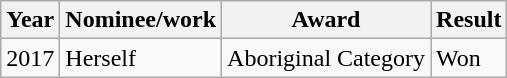<table class="wikitable">
<tr>
<th>Year</th>
<th>Nominee/work</th>
<th>Award</th>
<th>Result</th>
</tr>
<tr>
<td>2017</td>
<td>Herself</td>
<td>Aboriginal Category</td>
<td>Won</td>
</tr>
</table>
